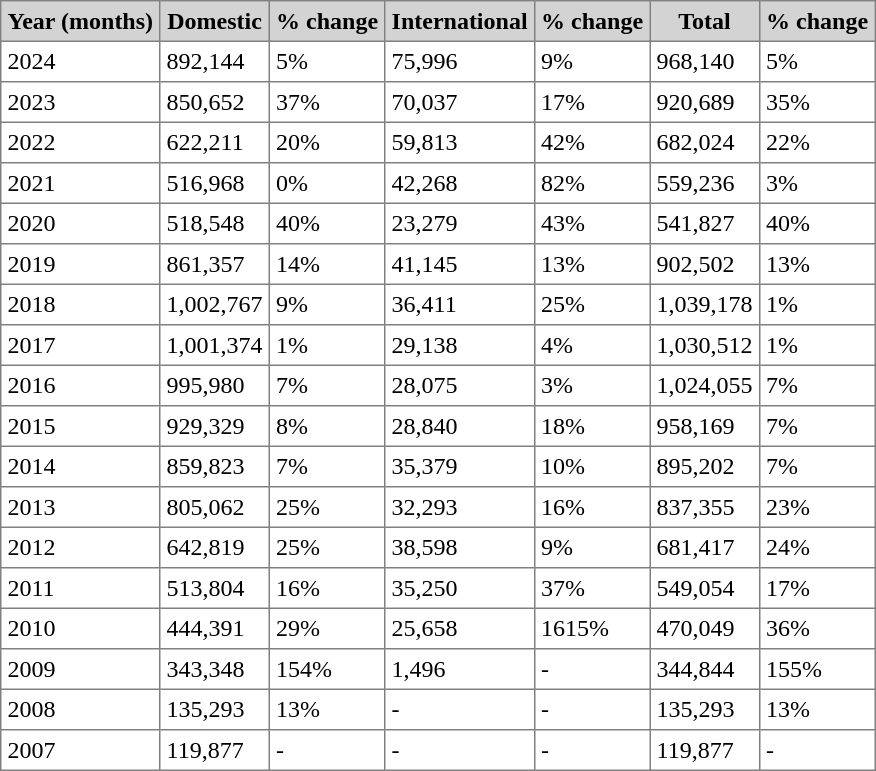<table class="toccolours" border="1" cellpadding="4" style="border-collapse:collapse">
<tr style="background:lightgrey;">
<th>Year (months)</th>
<th>Domestic</th>
<th>% change</th>
<th>International</th>
<th>% change</th>
<th>Total</th>
<th>% change</th>
</tr>
<tr>
<td>2024</td>
<td>892,144</td>
<td> 5%</td>
<td>75,996</td>
<td> 9%</td>
<td>968,140</td>
<td> 5%</td>
</tr>
<tr>
<td>2023</td>
<td>850,652</td>
<td> 37%</td>
<td>70,037</td>
<td> 17%</td>
<td>920,689</td>
<td> 35%</td>
</tr>
<tr>
<td>2022</td>
<td>622,211</td>
<td> 20%</td>
<td>59,813</td>
<td> 42%</td>
<td>682,024</td>
<td> 22%</td>
</tr>
<tr>
<td>2021</td>
<td>516,968</td>
<td> 0%</td>
<td>42,268</td>
<td> 82%</td>
<td>559,236</td>
<td> 3%</td>
</tr>
<tr>
<td>2020</td>
<td>518,548</td>
<td> 40%</td>
<td>23,279</td>
<td> 43%</td>
<td>541,827</td>
<td> 40%</td>
</tr>
<tr>
<td>2019</td>
<td>861,357</td>
<td> 14%</td>
<td>41,145</td>
<td> 13%</td>
<td>902,502</td>
<td> 13%</td>
</tr>
<tr>
<td>2018</td>
<td>1,002,767</td>
<td> 9%</td>
<td>36,411</td>
<td> 25%</td>
<td>1,039,178</td>
<td> 1%</td>
</tr>
<tr>
<td>2017</td>
<td>1,001,374</td>
<td> 1%</td>
<td>29,138</td>
<td> 4%</td>
<td>1,030,512</td>
<td> 1%</td>
</tr>
<tr>
<td>2016</td>
<td>995,980</td>
<td> 7%</td>
<td>28,075</td>
<td> 3%</td>
<td>1,024,055</td>
<td> 7%</td>
</tr>
<tr>
<td>2015</td>
<td>929,329</td>
<td> 8%</td>
<td>28,840</td>
<td> 18%</td>
<td>958,169</td>
<td> 7%</td>
</tr>
<tr>
<td>2014</td>
<td>859,823</td>
<td> 7%</td>
<td>35,379</td>
<td> 10%</td>
<td>895,202</td>
<td> 7%</td>
</tr>
<tr>
<td>2013</td>
<td>805,062</td>
<td> 25%</td>
<td>32,293</td>
<td> 16%</td>
<td>837,355</td>
<td> 23%</td>
</tr>
<tr>
<td>2012</td>
<td>642,819</td>
<td> 25%</td>
<td>38,598</td>
<td> 9%</td>
<td>681,417</td>
<td> 24%</td>
</tr>
<tr>
<td>2011</td>
<td>513,804</td>
<td> 16%</td>
<td>35,250</td>
<td> 37%</td>
<td>549,054</td>
<td> 17%</td>
</tr>
<tr>
<td>2010</td>
<td>444,391</td>
<td> 29%</td>
<td>25,658</td>
<td> 1615%</td>
<td>470,049</td>
<td> 36%</td>
</tr>
<tr>
<td>2009</td>
<td>343,348</td>
<td> 154%</td>
<td>1,496</td>
<td>-</td>
<td>344,844</td>
<td> 155%</td>
</tr>
<tr>
<td>2008</td>
<td>135,293</td>
<td> 13%</td>
<td>-</td>
<td>-</td>
<td>135,293</td>
<td> 13%</td>
</tr>
<tr>
<td>2007</td>
<td>119,877</td>
<td>-</td>
<td>-</td>
<td>-</td>
<td>119,877</td>
<td>-</td>
</tr>
</table>
